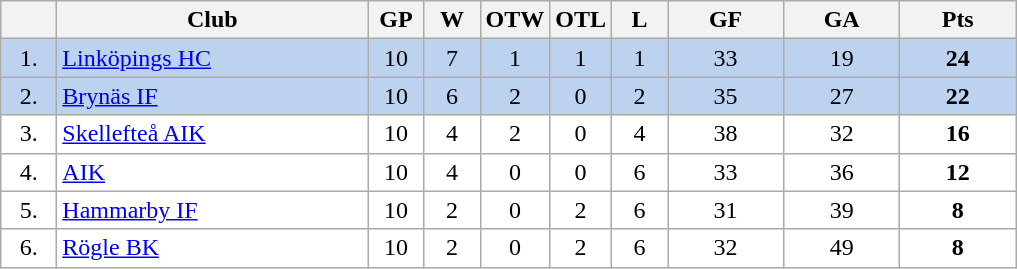<table class="wikitable">
<tr>
<th width="30"></th>
<th width="200">Club</th>
<th width="30">GP</th>
<th width="30">W</th>
<th width="30">OTW</th>
<th width="30">OTL</th>
<th width="30">L</th>
<th width="70">GF</th>
<th width="70">GA</th>
<th width="70">Pts</th>
</tr>
<tr bgcolor="#BCD2EE" align="center">
<td>1.</td>
<td align="left"><a href='#'>Linköpings HC</a></td>
<td>10</td>
<td>7</td>
<td>1</td>
<td>1</td>
<td>1</td>
<td>33</td>
<td>19</td>
<td><strong>24</strong></td>
</tr>
<tr bgcolor="#BCD2EE" align="center">
<td>2.</td>
<td align="left"><a href='#'>Brynäs IF</a></td>
<td>10</td>
<td>6</td>
<td>2</td>
<td>0</td>
<td>2</td>
<td>35</td>
<td>27</td>
<td><strong>22</strong></td>
</tr>
<tr bgcolor="#FFFFFF" align="center">
<td>3.</td>
<td align="left"><a href='#'>Skellefteå AIK</a></td>
<td>10</td>
<td>4</td>
<td>2</td>
<td>0</td>
<td>4</td>
<td>38</td>
<td>32</td>
<td><strong>16</strong></td>
</tr>
<tr bgcolor="#FFFFFF" align="center">
<td>4.</td>
<td align="left"><a href='#'>AIK</a></td>
<td>10</td>
<td>4</td>
<td>0</td>
<td>0</td>
<td>6</td>
<td>33</td>
<td>36</td>
<td><strong>12</strong></td>
</tr>
<tr bgcolor="#FFFFFF" align="center">
<td>5.</td>
<td align="left"><a href='#'>Hammarby IF</a></td>
<td>10</td>
<td>2</td>
<td>0</td>
<td>2</td>
<td>6</td>
<td>31</td>
<td>39</td>
<td><strong>8</strong></td>
</tr>
<tr bgcolor="#FFFFFF" align="center">
<td>6.</td>
<td align="left"><a href='#'>Rögle BK</a></td>
<td>10</td>
<td>2</td>
<td>0</td>
<td>2</td>
<td>6</td>
<td>32</td>
<td>49</td>
<td><strong>8</strong></td>
</tr>
</table>
